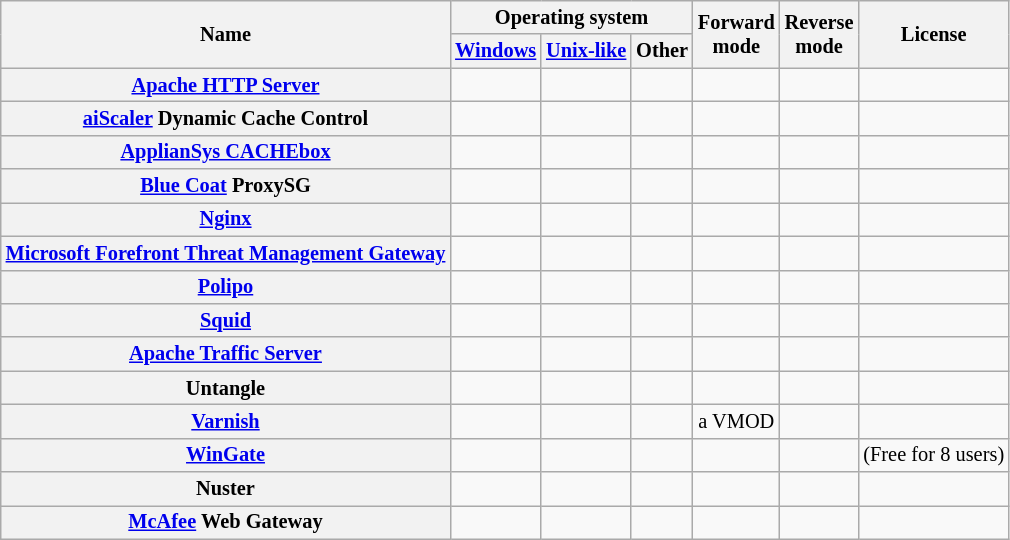<table style="font-size: 85%; text-align: center; width: auto;" class="sortable wikitable">
<tr>
<th rowspan="2">Name</th>
<th colspan="3">Operating system</th>
<th rowspan="2">Forward<br>mode</th>
<th rowspan="2">Reverse<br>mode</th>
<th rowspan="2">License</th>
</tr>
<tr>
<th><a href='#'>Windows</a></th>
<th><a href='#'>Unix-like</a></th>
<th>Other</th>
</tr>
<tr>
<th scope="row"><a href='#'>Apache HTTP Server</a></th>
<td></td>
<td></td>
<td></td>
<td></td>
<td></td>
<td></td>
</tr>
<tr>
<th scope="row"><a href='#'>aiScaler</a> Dynamic Cache Control</th>
<td></td>
<td></td>
<td></td>
<td></td>
<td></td>
<td></td>
</tr>
<tr>
<th scope="row"><a href='#'>ApplianSys CACHEbox</a></th>
<td></td>
<td></td>
<td></td>
<td></td>
<td></td>
<td></td>
</tr>
<tr>
<th scope="row"><a href='#'>Blue Coat</a> ProxySG</th>
<td></td>
<td></td>
<td></td>
<td></td>
<td></td>
<td></td>
</tr>
<tr>
<th scope="row"><a href='#'>Nginx</a></th>
<td></td>
<td></td>
<td></td>
<td></td>
<td></td>
<td></td>
</tr>
<tr>
<th scope="row"><a href='#'>Microsoft Forefront Threat Management Gateway</a></th>
<td></td>
<td></td>
<td></td>
<td></td>
<td></td>
<td></td>
</tr>
<tr>
<th scope="row"><a href='#'>Polipo</a></th>
<td></td>
<td></td>
<td></td>
<td></td>
<td></td>
<td></td>
</tr>
<tr>
<th scope="row"><a href='#'>Squid</a></th>
<td></td>
<td></td>
<td></td>
<td></td>
<td></td>
<td></td>
</tr>
<tr>
<th scope="row"><a href='#'>Apache Traffic Server</a></th>
<td></td>
<td></td>
<td></td>
<td></td>
<td></td>
<td></td>
</tr>
<tr>
<th scope="row">Untangle</th>
<td></td>
<td></td>
<td></td>
<td></td>
<td></td>
<td></td>
</tr>
<tr>
<th scope="row"><a href='#'>Varnish</a></th>
<td></td>
<td></td>
<td></td>
<td> a VMOD</td>
<td></td>
<td></td>
</tr>
<tr>
<th scope="row"><a href='#'>WinGate</a></th>
<td></td>
<td></td>
<td></td>
<td></td>
<td></td>
<td> (Free for 8 users)</td>
</tr>
<tr>
<th scope="row">Nuster</th>
<td></td>
<td></td>
<td></td>
<td></td>
<td></td>
<td></td>
</tr>
<tr>
<th><a href='#'>McAfee</a> Web Gateway</th>
<td></td>
<td></td>
<td></td>
<td></td>
<td></td>
<td></td>
</tr>
</table>
